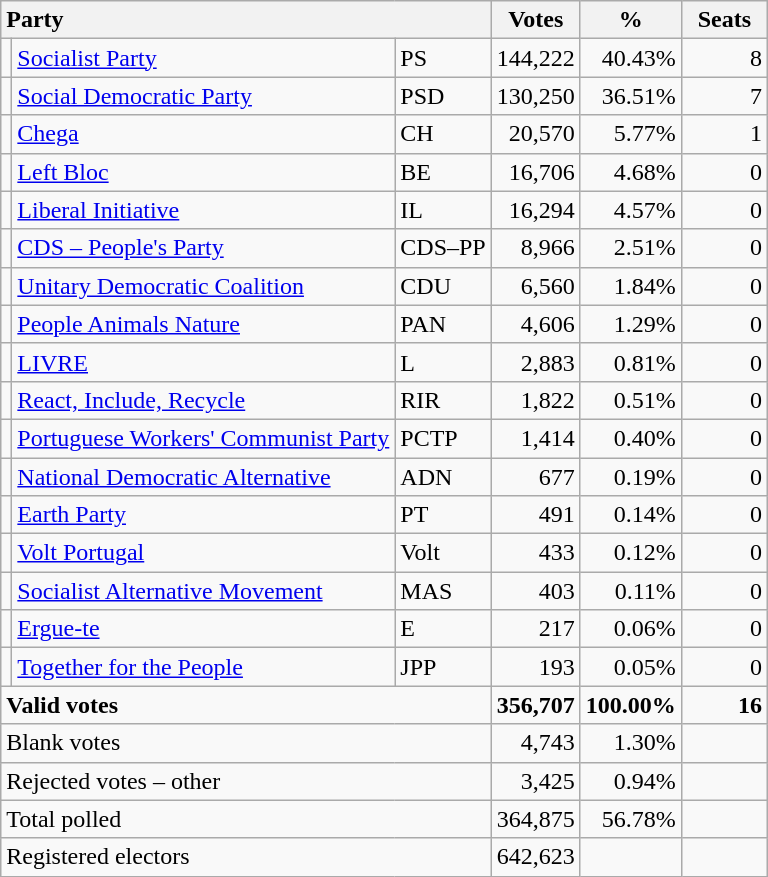<table class="wikitable" border="1" style="text-align:right;">
<tr>
<th style="text-align:left;" colspan=3>Party</th>
<th align=center width="50">Votes</th>
<th align=center width="50">%</th>
<th align=center width="50">Seats</th>
</tr>
<tr>
<td></td>
<td align=left><a href='#'>Socialist Party</a></td>
<td align=left>PS</td>
<td>144,222</td>
<td>40.43%</td>
<td>8</td>
</tr>
<tr>
<td></td>
<td align=left><a href='#'>Social Democratic Party</a></td>
<td align=left>PSD</td>
<td>130,250</td>
<td>36.51%</td>
<td>7</td>
</tr>
<tr>
<td></td>
<td align=left><a href='#'>Chega</a></td>
<td align=left>CH</td>
<td>20,570</td>
<td>5.77%</td>
<td>1</td>
</tr>
<tr>
<td></td>
<td align=left><a href='#'>Left Bloc</a></td>
<td align=left>BE</td>
<td>16,706</td>
<td>4.68%</td>
<td>0</td>
</tr>
<tr>
<td></td>
<td align=left><a href='#'>Liberal Initiative</a></td>
<td align=left>IL</td>
<td>16,294</td>
<td>4.57%</td>
<td>0</td>
</tr>
<tr>
<td></td>
<td align=left><a href='#'>CDS – People's Party</a></td>
<td align=left style="white-space: nowrap;">CDS–PP</td>
<td>8,966</td>
<td>2.51%</td>
<td>0</td>
</tr>
<tr>
<td></td>
<td align=left style="white-space: nowrap;"><a href='#'>Unitary Democratic Coalition</a></td>
<td align=left>CDU</td>
<td>6,560</td>
<td>1.84%</td>
<td>0</td>
</tr>
<tr>
<td></td>
<td align=left><a href='#'>People Animals Nature</a></td>
<td align=left>PAN</td>
<td>4,606</td>
<td>1.29%</td>
<td>0</td>
</tr>
<tr>
<td></td>
<td align=left><a href='#'>LIVRE</a></td>
<td align=left>L</td>
<td>2,883</td>
<td>0.81%</td>
<td>0</td>
</tr>
<tr>
<td></td>
<td align=left><a href='#'>React, Include, Recycle</a></td>
<td align=left>RIR</td>
<td>1,822</td>
<td>0.51%</td>
<td>0</td>
</tr>
<tr>
<td></td>
<td align=left><a href='#'>Portuguese Workers' Communist Party</a></td>
<td align=left>PCTP</td>
<td>1,414</td>
<td>0.40%</td>
<td>0</td>
</tr>
<tr>
<td></td>
<td align=left><a href='#'>National Democratic Alternative</a></td>
<td align=left>ADN</td>
<td>677</td>
<td>0.19%</td>
<td>0</td>
</tr>
<tr>
<td></td>
<td align=left><a href='#'>Earth Party</a></td>
<td align=left>PT</td>
<td>491</td>
<td>0.14%</td>
<td>0</td>
</tr>
<tr>
<td></td>
<td align=left><a href='#'>Volt Portugal</a></td>
<td align=left>Volt</td>
<td>433</td>
<td>0.12%</td>
<td>0</td>
</tr>
<tr>
<td></td>
<td align=left><a href='#'>Socialist Alternative Movement</a></td>
<td align=left>MAS</td>
<td>403</td>
<td>0.11%</td>
<td>0</td>
</tr>
<tr>
<td></td>
<td align=left><a href='#'>Ergue-te</a></td>
<td align=left>E</td>
<td>217</td>
<td>0.06%</td>
<td>0</td>
</tr>
<tr>
<td></td>
<td align=left><a href='#'>Together for the People</a></td>
<td align=left>JPP</td>
<td>193</td>
<td>0.05%</td>
<td>0</td>
</tr>
<tr style="font-weight:bold">
<td align=left colspan=3>Valid votes</td>
<td>356,707</td>
<td>100.00%</td>
<td>16</td>
</tr>
<tr>
<td align=left colspan=3>Blank votes</td>
<td>4,743</td>
<td>1.30%</td>
<td></td>
</tr>
<tr>
<td align=left colspan=3>Rejected votes – other</td>
<td>3,425</td>
<td>0.94%</td>
<td></td>
</tr>
<tr>
<td align=left colspan=3>Total polled</td>
<td>364,875</td>
<td>56.78%</td>
<td></td>
</tr>
<tr>
<td align=left colspan=3>Registered electors</td>
<td>642,623</td>
<td></td>
<td></td>
</tr>
</table>
